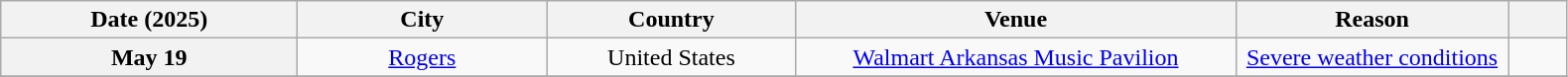<table class="wikitable plainrowheaders" style="text-align:center;">
<tr>
<th scope="col" style="width:12em;">Date (2025)</th>
<th scope="col" style="width:10em;">City</th>
<th scope="col" style="width:10em;">Country</th>
<th scope="col" style="width:18em;">Venue</th>
<th scope="col" style="width:11em;">Reason</th>
<th scope="col" style="width:2em;"></th>
</tr>
<tr>
<th scope="row" style="text-align:center;">May 19</th>
<td><a href='#'>Rogers</a></td>
<td>United States</td>
<td><a href='#'>Walmart Arkansas Music Pavilion</a></td>
<td><a href='#'>Severe weather conditions</a></td>
<td></td>
</tr>
<tr>
</tr>
</table>
